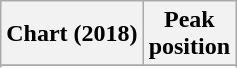<table class="wikitable sortable plainrowheaders" style="text-align:center">
<tr>
<th scope="col">Chart (2018)</th>
<th scope="col">Peak<br>position</th>
</tr>
<tr>
</tr>
<tr>
</tr>
<tr>
</tr>
<tr>
</tr>
</table>
